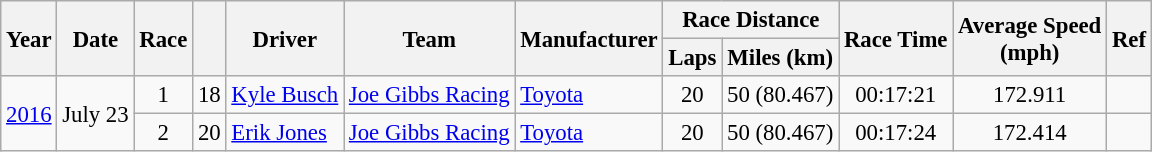<table class="wikitable" style="font-size: 95%;">
<tr>
<th rowspan=2>Year</th>
<th rowspan=2>Date</th>
<th rowspan=2>Race</th>
<th rowspan=2></th>
<th rowspan=2>Driver</th>
<th rowspan=2>Team</th>
<th rowspan=2>Manufacturer</th>
<th colspan=2>Race Distance</th>
<th rowspan=2>Race Time</th>
<th rowspan=2>Average Speed<br>(mph)</th>
<th rowspan=2>Ref</th>
</tr>
<tr>
<th>Laps</th>
<th>Miles (km)</th>
</tr>
<tr>
<td rowspan="2"><a href='#'>2016</a></td>
<td rowspan="2">July 23</td>
<td align="center">1</td>
<td align="center">18</td>
<td><a href='#'>Kyle Busch</a></td>
<td><a href='#'>Joe Gibbs Racing</a></td>
<td><a href='#'>Toyota</a></td>
<td align="center">20</td>
<td align="center">50 (80.467)</td>
<td align="center">00:17:21</td>
<td align="center">172.911</td>
<td align="center"></td>
</tr>
<tr>
<td align="center">2</td>
<td align="center">20</td>
<td><a href='#'>Erik Jones</a></td>
<td><a href='#'>Joe Gibbs Racing</a></td>
<td><a href='#'>Toyota</a></td>
<td align="center">20</td>
<td align="center">50 (80.467)</td>
<td align="center">00:17:24</td>
<td align="center">172.414</td>
<td align="center"></td>
</tr>
</table>
